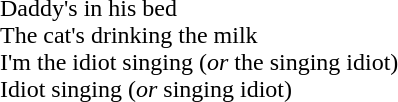<table>
<tr>
<td style="padding-right: 2em;"></td>
<td>Daddy's in his bed<br>The cat's drinking the milk<br>I'm the idiot singing (<em>or</em> the singing idiot)<br>Idiot singing (<em>or</em> singing idiot)</td>
</tr>
</table>
